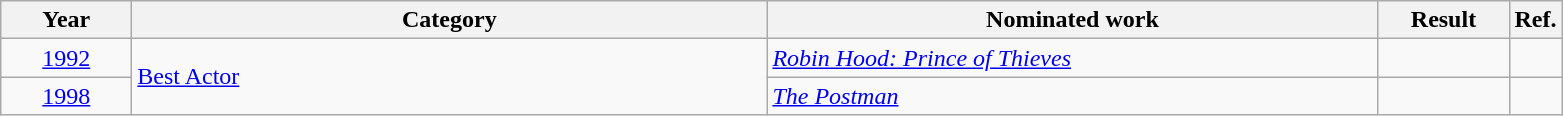<table class=wikitable>
<tr>
<th scope="col" style="width:5em;">Year</th>
<th scope="col" style="width:26em;">Category</th>
<th scope="col" style="width:25em;">Nominated work</th>
<th scope="col" style="width:5em;">Result</th>
<th>Ref.</th>
</tr>
<tr>
<td style="text-align:center;"><a href='#'>1992</a></td>
<td rowspan="2"><a href='#'>Best Actor</a></td>
<td><em><a href='#'>Robin Hood: Prince of Thieves</a></em></td>
<td></td>
<td></td>
</tr>
<tr>
<td style="text-align:center;"><a href='#'>1998</a></td>
<td><em><a href='#'>The Postman</a></em></td>
<td></td>
<td></td>
</tr>
</table>
